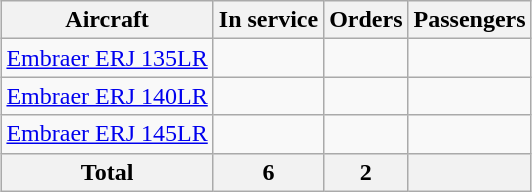<table class="wikitable" style="margin:1em auto;">
<tr>
<th>Aircraft</th>
<th>In service</th>
<th>Orders</th>
<th>Passengers</th>
</tr>
<tr>
<td><a href='#'>Embraer ERJ 135LR</a></td>
<td></td>
<td></td>
<td></td>
</tr>
<tr>
<td><a href='#'>Embraer ERJ 140LR</a></td>
<td></td>
<td></td>
<td></td>
</tr>
<tr>
<td><a href='#'>Embraer ERJ 145LR</a></td>
<td></td>
<td></td>
<td></td>
</tr>
<tr>
<th>Total</th>
<th>6</th>
<th>2</th>
<th></th>
</tr>
</table>
